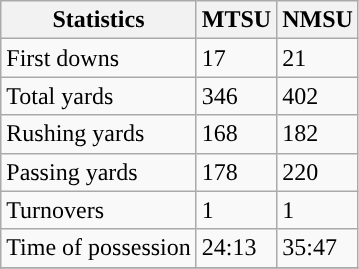<table class="wikitable" style="float: left;">
<tr>
<th>Statistics</th>
<th>MTSU</th>
<th>NMSU</th>
</tr>
<tr>
<td>First downs</td>
<td>17</td>
<td>21</td>
</tr>
<tr>
<td>Total yards</td>
<td>346</td>
<td>402</td>
</tr>
<tr>
<td>Rushing yards</td>
<td>168</td>
<td>182</td>
</tr>
<tr>
<td>Passing yards</td>
<td>178</td>
<td>220</td>
</tr>
<tr>
<td>Turnovers</td>
<td>1</td>
<td>1</td>
</tr>
<tr>
<td>Time of possession</td>
<td>24:13</td>
<td>35:47</td>
</tr>
<tr>
</tr>
</table>
